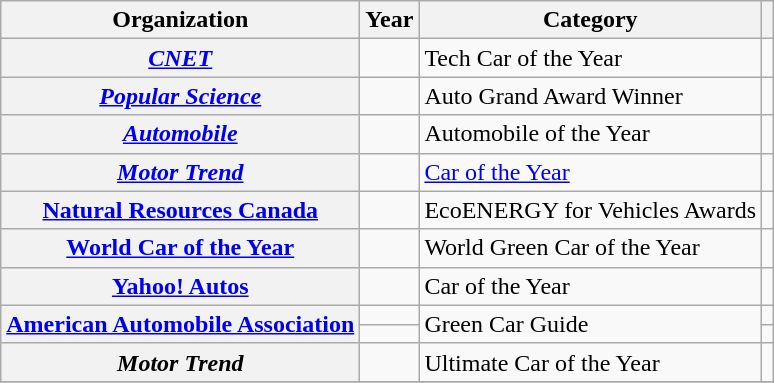<table class="wikitable sortable plainrowheaders">
<tr>
<th scope="col">Organization</th>
<th scope="col">Year</th>
<th scope="col">Category</th>
<th scope="col" class="unsortable"></th>
</tr>
<tr>
<th scope="rowgroup" rowspan="1"><em><a href='#'>CNET</a></em></th>
<td rowspan="1"></td>
<td>Tech Car of the Year</td>
<td rowspan="1" style="text-align:center;"></td>
</tr>
<tr>
<th scope="rowgroup" rowspan="1"><em><a href='#'>Popular Science</a></em></th>
<td rowspan="1"></td>
<td>Auto Grand Award Winner</td>
<td rowspan="1" style="text-align:center;"></td>
</tr>
<tr>
<th scope="rowgroup" rowspan="1"><em><a href='#'>Automobile</a></em></th>
<td rowspan="1"></td>
<td>Automobile of the Year</td>
<td rowspan="1" style="text-align:center;"></td>
</tr>
<tr>
<th scope="rowgroup" rowspan="1"><em><a href='#'>Motor Trend</a></em></th>
<td rowspan="1"></td>
<td><a href='#'>Car of the Year</a></td>
<td rowspan="1" style="text-align:center;"></td>
</tr>
<tr>
<th scope="rowgroup" rowspan="1"><a href='#'>Natural Resources Canada</a></th>
<td rowspan="1"></td>
<td>EcoENERGY for Vehicles Awards</td>
<td rowspan="1" style="text-align:center;"></td>
</tr>
<tr>
<th scope="rowgroup" rowspan="1"><a href='#'>World Car of the Year</a></th>
<td rowspan="1"></td>
<td>World Green Car of the Year</td>
<td rowspan="1" style="text-align:center;"></td>
</tr>
<tr>
<th scope="rowgroup" rowspan="1"><a href='#'>Yahoo! Autos</a></th>
<td rowspan="1"></td>
<td>Car of the Year</td>
<td rowspan="1" style="text-align:center;"></td>
</tr>
<tr>
<th scope="rowgroup" rowspan="2"><a href='#'>American Automobile Association</a></th>
<td rowspan="1"></td>
<td rowspan="2">Green Car Guide</td>
<td rowspan="1" style="text-align:center;"></td>
</tr>
<tr>
<td rowspan="1"></td>
<td rowspan="1" style="text-align:center;"></td>
</tr>
<tr>
<th scope="rowgroup" rowspan="1"><em>Motor Trend</em></th>
<td rowspan="1"></td>
<td>Ultimate Car of the Year</td>
<td rowspan="1" style="text-align:center;"></td>
</tr>
<tr>
</tr>
</table>
